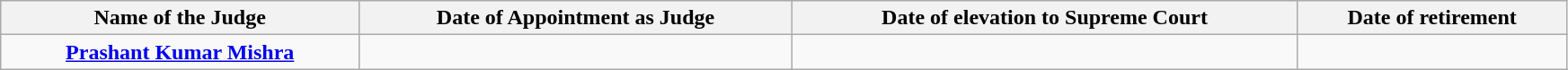<table class="wikitable static-row-numbers static-row-header" style="text-align:center" width="92%">
<tr>
<th>Name of the Judge</th>
<th>Date of Appointment as Judge</th>
<th>Date of elevation to Supreme Court</th>
<th>Date of retirement</th>
</tr>
<tr>
<td><strong><a href='#'>Prashant Kumar Mishra</a></strong></td>
<td></td>
<td></td>
<td></td>
</tr>
</table>
